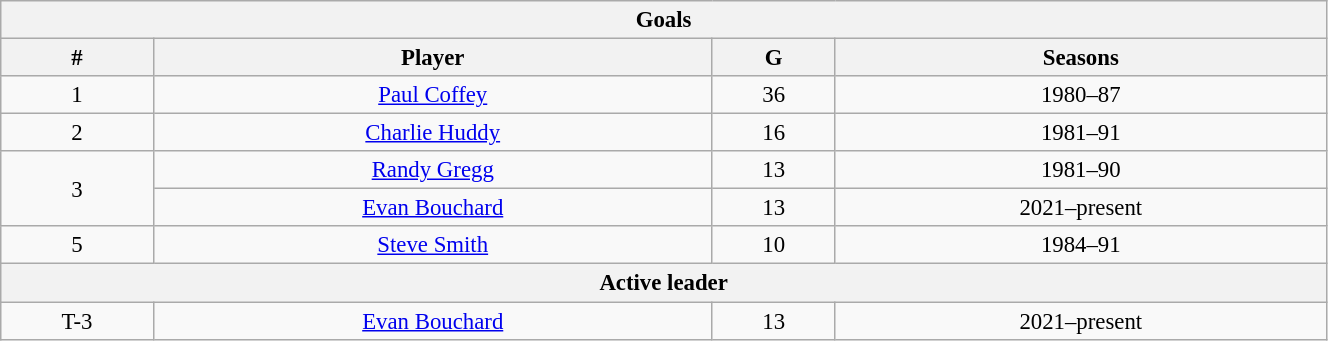<table class="wikitable" style="text-align: center; font-size: 95%" width="70%">
<tr>
<th colspan="4">Goals</th>
</tr>
<tr>
<th>#</th>
<th>Player</th>
<th>G</th>
<th>Seasons</th>
</tr>
<tr>
<td>1</td>
<td><a href='#'>Paul Coffey</a></td>
<td>36</td>
<td>1980–87</td>
</tr>
<tr>
<td>2</td>
<td><a href='#'>Charlie Huddy</a></td>
<td>16</td>
<td>1981–91</td>
</tr>
<tr>
<td rowspan="2">3</td>
<td><a href='#'>Randy Gregg</a></td>
<td>13</td>
<td>1981–90</td>
</tr>
<tr>
<td><a href='#'>Evan Bouchard</a></td>
<td>13</td>
<td>2021–present</td>
</tr>
<tr>
<td>5</td>
<td><a href='#'>Steve Smith</a></td>
<td>10</td>
<td>1984–91</td>
</tr>
<tr>
<th colspan="4">Active leader</th>
</tr>
<tr>
<td>T-3</td>
<td><a href='#'>Evan Bouchard</a></td>
<td>13</td>
<td>2021–present</td>
</tr>
</table>
